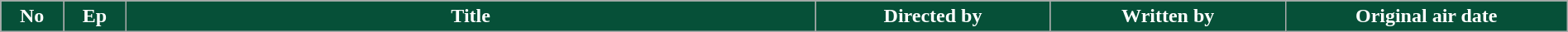<table class="wikitable plainrowheaders" style="width:100%; margin:auto;">
<tr>
<th scope="col" style="background-color: #065038; color: #ffffff; width:4%">No</th>
<th scope="col" style="background-color: #065038; color: #ffffff; width:4%">Ep</th>
<th scope="col" style="background-color: #065038; color: #ffffff;">Title</th>
<th scope="col" style="background-color: #065038; color: #ffffff; width:15%">Directed by</th>
<th scope="col" style="background-color: #065038; color: #ffffff; width:15%">Written by</th>
<th scope="col" style="background-color: #065038; color: #ffffff; width:18%">Original air date<br>


























</th>
</tr>
</table>
